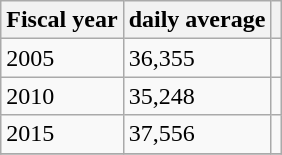<table class="wikitable">
<tr>
<th>Fiscal year</th>
<th>daily average</th>
<th></th>
</tr>
<tr>
<td>2005</td>
<td>36,355</td>
<td></td>
</tr>
<tr>
<td>2010</td>
<td>35,248</td>
<td></td>
</tr>
<tr>
<td>2015</td>
<td>37,556</td>
<td></td>
</tr>
<tr>
</tr>
</table>
